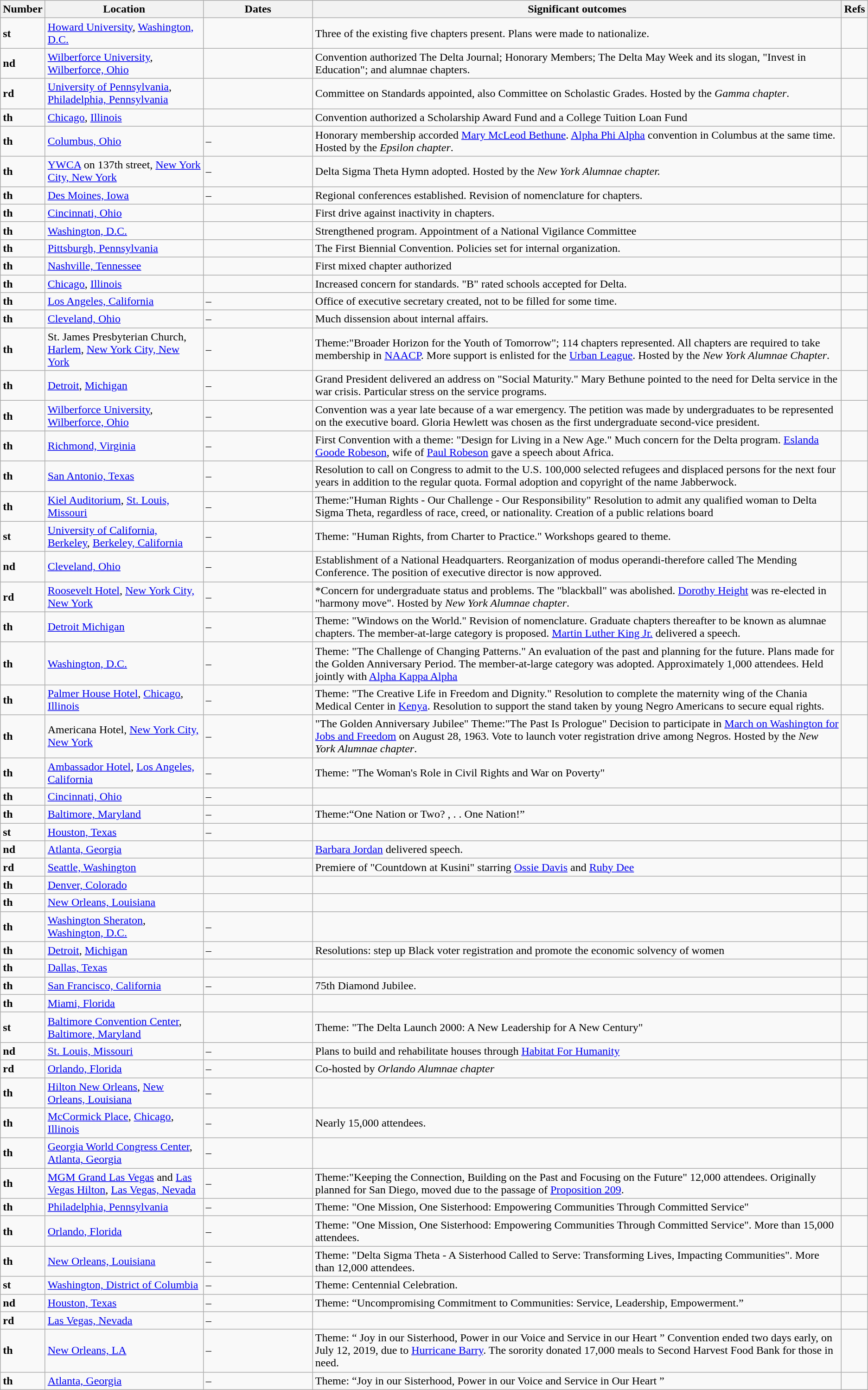<table class="wikitable sortable">
<tr>
<th style="width:20px;">Number</th>
<th style="width:220px;">Location</th>
<th style="width:150px;">Dates</th>
<th style="width:*;">Significant outcomes</th>
<th style="width:10px;">Refs</th>
</tr>
<tr>
<td><strong>st</strong></td>
<td><a href='#'>Howard University</a>, <a href='#'>Washington, D.C.</a></td>
<td></td>
<td>Three of the existing five chapters present. Plans were made to nationalize.</td>
<td></td>
</tr>
<tr>
<td><strong>nd</strong></td>
<td><a href='#'>Wilberforce University</a>, <a href='#'>Wilberforce, Ohio</a></td>
<td></td>
<td>Convention authorized The Delta Journal; Honorary Members; The Delta May Week and its slogan, "Invest in Education"; and alumnae chapters.</td>
<td></td>
</tr>
<tr>
<td><strong>rd</strong></td>
<td><a href='#'>University of Pennsylvania</a>, <a href='#'>Philadelphia, Pennsylvania</a></td>
<td></td>
<td>Committee on Standards appointed, also Committee on Scholastic Grades. Hosted by the <em>Gamma chapter</em>.</td>
<td></td>
</tr>
<tr>
<td><strong>th</strong></td>
<td><a href='#'>Chicago</a>, <a href='#'>Illinois</a></td>
<td></td>
<td>Convention authorized a Scholarship Award Fund and a College Tuition Loan Fund</td>
<td></td>
</tr>
<tr>
<td><strong>th</strong></td>
<td><a href='#'>Columbus, Ohio</a></td>
<td> – </td>
<td>Honorary membership accorded <a href='#'>Mary McLeod Bethune</a>. <a href='#'>Alpha Phi Alpha</a> convention in Columbus at the same time. Hosted by the <em>Epsilon chapter</em>.</td>
<td></td>
</tr>
<tr>
<td><strong>th</strong></td>
<td><a href='#'>YWCA</a> on 137th street, <a href='#'>New York City, New York</a></td>
<td>  –  </td>
<td>Delta Sigma Theta Hymn adopted. Hosted by the <em>New York Alumnae chapter.</em></td>
<td></td>
</tr>
<tr>
<td><strong>th</strong></td>
<td><a href='#'>Des Moines, Iowa</a></td>
<td> – </td>
<td>Regional conferences established. Revision of nomenclature for chapters.</td>
<td></td>
</tr>
<tr>
<td><strong>th</strong></td>
<td><a href='#'>Cincinnati, Ohio</a></td>
<td></td>
<td>First drive against inactivity in chapters.</td>
<td></td>
</tr>
<tr>
<td><strong>th</strong></td>
<td><a href='#'>Washington, D.C.</a></td>
<td></td>
<td>Strengthened program. Appointment of a National Vigilance Committee</td>
<td></td>
</tr>
<tr>
<td><strong>th</strong></td>
<td><a href='#'>Pittsburgh, Pennsylvania</a></td>
<td></td>
<td>The First Biennial Convention. Policies set for internal organization.</td>
<td></td>
</tr>
<tr>
<td><strong>th</strong></td>
<td><a href='#'>Nashville, Tennessee</a></td>
<td></td>
<td>First mixed chapter authorized</td>
<td></td>
</tr>
<tr>
<td><strong>th</strong></td>
<td><a href='#'>Chicago</a>, <a href='#'>Illinois</a></td>
<td></td>
<td>Increased concern for standards. "B" rated schools accepted for Delta.</td>
<td></td>
</tr>
<tr>
<td><strong>th</strong></td>
<td><a href='#'>Los Angeles, California</a></td>
<td> – </td>
<td>Office of executive secretary created, not to be filled for some time.</td>
<td></td>
</tr>
<tr>
<td><strong>th</strong></td>
<td><a href='#'>Cleveland, Ohio</a></td>
<td> – </td>
<td>Much dissension about internal affairs.</td>
<td></td>
</tr>
<tr>
<td><strong>th</strong></td>
<td>St. James Presbyterian Church, <a href='#'>Harlem</a>, <a href='#'>New York City, New York</a></td>
<td> – </td>
<td>Theme:"Broader Horizon for the Youth of Tomorrow"; 114 chapters represented. All chapters are required to take membership in <a href='#'>NAACP</a>. More support is enlisted for the <a href='#'>Urban League</a>. Hosted by the <em>New York Alumnae Chapter</em>.</td>
<td></td>
</tr>
<tr>
<td><strong>th</strong></td>
<td><a href='#'>Detroit</a>, <a href='#'>Michigan</a></td>
<td> – </td>
<td>Grand President delivered an address on "Social Maturity." Mary Bethune pointed to the need for Delta service in the war crisis. Particular stress on the service programs.</td>
<td></td>
</tr>
<tr>
<td><strong>th</strong></td>
<td><a href='#'>Wilberforce University</a>, <a href='#'>Wilberforce, Ohio</a></td>
<td> – </td>
<td>Convention was a year late because of a war emergency. The petition was made by undergraduates to be represented on the executive board. Gloria Hewlett was chosen as the first undergraduate second-vice president.</td>
<td></td>
</tr>
<tr>
<td><strong>th</strong></td>
<td><a href='#'>Richmond, Virginia</a></td>
<td> – </td>
<td>First Convention with a theme: "Design for Living in a New Age." Much concern for the Delta program. <a href='#'>Eslanda Goode Robeson</a>, wife of <a href='#'>Paul Robeson</a> gave a speech about Africa.</td>
<td></td>
</tr>
<tr>
<td><strong>th</strong></td>
<td><a href='#'>San Antonio, Texas</a></td>
<td> – </td>
<td>Resolution to call on Congress to admit to the U.S. 100,000 selected refugees and displaced persons for the next four years in addition to the regular quota. Formal adoption and copyright of the name Jabberwock.</td>
<td></td>
</tr>
<tr>
<td><strong>th</strong></td>
<td><a href='#'>Kiel Auditorium</a>, <a href='#'>St. Louis, Missouri</a></td>
<td> – </td>
<td>Theme:"Human Rights - Our Challenge - Our Responsibility" Resolution to admit any qualified woman to Delta Sigma Theta, regardless of race, creed, or nationality. Creation of a public relations board</td>
<td></td>
</tr>
<tr>
<td><strong>st</strong></td>
<td><a href='#'>University of California, Berkeley</a>, <a href='#'>Berkeley, California</a></td>
<td> – </td>
<td>Theme: "Human Rights, from Charter to Practice." Workshops geared to theme.</td>
<td></td>
</tr>
<tr>
<td><strong>nd</strong></td>
<td><a href='#'>Cleveland, Ohio</a></td>
<td> – </td>
<td>Establishment of a National Headquarters. Reorganization of modus operandi-therefore called The Mending Conference. The position of executive director is now approved.</td>
<td></td>
</tr>
<tr>
<td><strong>rd</strong></td>
<td><a href='#'>Roosevelt Hotel</a>, <a href='#'>New York City, New York</a></td>
<td> – </td>
<td>*Concern for undergraduate status and problems. The "blackball" was abolished. <a href='#'>Dorothy Height</a> was re-elected in "harmony move". Hosted by <em>New York Alumnae chapter</em>.</td>
<td></td>
</tr>
<tr>
<td><strong>th</strong></td>
<td><a href='#'>Detroit Michigan</a></td>
<td> – </td>
<td>Theme: "Windows on the World." Revision of nomenclature. Graduate chapters thereafter to be known as alumnae chapters. The member-at-large category is proposed. <a href='#'>Martin Luther King Jr.</a> delivered a speech.</td>
<td></td>
</tr>
<tr>
<td><strong>th</strong></td>
<td><a href='#'>Washington, D.C.</a></td>
<td> – </td>
<td>Theme: "The Challenge of Changing Patterns." An evaluation of the past and planning for the future. Plans made for the Golden Anniversary Period. The member-at-large category was adopted. Approximately 1,000 attendees. Held jointly with <a href='#'>Alpha Kappa Alpha</a></td>
<td></td>
</tr>
<tr>
<td><strong>th</strong></td>
<td><a href='#'>Palmer House Hotel</a>, <a href='#'>Chicago</a>, <a href='#'>Illinois</a></td>
<td> – </td>
<td>Theme: "The Creative Life in Freedom and Dignity." Resolution to complete the maternity wing of the Chania Medical Center in <a href='#'>Kenya</a>. Resolution to support the stand taken by young Negro Americans to secure equal rights.</td>
<td></td>
</tr>
<tr>
<td><strong>th</strong></td>
<td>Americana Hotel, <a href='#'>New York City, New York</a></td>
<td> – </td>
<td>"The Golden Anniversary Jubilee" Theme:"The Past Is Prologue" Decision to participate in <a href='#'>March on Washington for Jobs and Freedom</a> on August 28, 1963. Vote to launch voter registration drive among Negros. Hosted by the <em>New York Alumnae chapter</em>.</td>
<td></td>
</tr>
<tr>
<td><strong>th</strong></td>
<td><a href='#'>Ambassador Hotel</a>, <a href='#'>Los Angeles, California</a></td>
<td> – </td>
<td>Theme: "The Woman's Role in Civil Rights and War on Poverty"</td>
<td></td>
</tr>
<tr>
<td><strong>th</strong></td>
<td><a href='#'>Cincinnati, Ohio</a></td>
<td> – </td>
<td></td>
<td></td>
</tr>
<tr>
<td><strong>th</strong></td>
<td><a href='#'>Baltimore, Maryland</a></td>
<td> – </td>
<td>Theme:“One Nation or Two? , . . One Nation!”</td>
<td></td>
</tr>
<tr>
<td><strong>st</strong></td>
<td><a href='#'>Houston, Texas</a></td>
<td> – </td>
<td></td>
<td></td>
</tr>
<tr>
<td><strong>nd</strong></td>
<td><a href='#'>Atlanta, Georgia</a></td>
<td></td>
<td><a href='#'>Barbara Jordan</a> delivered speech.</td>
<td></td>
</tr>
<tr>
<td><strong>rd</strong></td>
<td><a href='#'>Seattle, Washington</a></td>
<td></td>
<td>Premiere of "Countdown at Kusini" starring <a href='#'>Ossie Davis</a> and <a href='#'>Ruby Dee</a></td>
<td></td>
</tr>
<tr>
<td><strong>th</strong></td>
<td><a href='#'>Denver, Colorado</a></td>
<td></td>
<td></td>
<td></td>
</tr>
<tr>
<td><strong>th</strong></td>
<td><a href='#'>New Orleans, Louisiana</a></td>
<td></td>
<td></td>
<td></td>
</tr>
<tr>
<td><strong>th</strong></td>
<td><a href='#'>Washington Sheraton</a>, <a href='#'>Washington, D.C.</a></td>
<td> – </td>
<td></td>
<td></td>
</tr>
<tr>
<td><strong>th</strong></td>
<td><a href='#'>Detroit</a>, <a href='#'>Michigan</a></td>
<td> – </td>
<td>Resolutions: step up Black voter registration and promote the economic solvency of women</td>
<td></td>
</tr>
<tr>
<td><strong>th</strong></td>
<td><a href='#'>Dallas, Texas</a></td>
<td></td>
<td></td>
<td></td>
</tr>
<tr>
<td><strong>th</strong></td>
<td><a href='#'>San Francisco, California</a></td>
<td> – </td>
<td>75th Diamond Jubilee.</td>
<td></td>
</tr>
<tr>
<td><strong>th</strong></td>
<td><a href='#'>Miami, Florida</a></td>
<td></td>
<td></td>
<td></td>
</tr>
<tr>
<td><strong>st</strong></td>
<td><a href='#'>Baltimore Convention Center</a>, <a href='#'>Baltimore, Maryland</a></td>
<td></td>
<td>Theme: "The Delta Launch 2000: A New Leadership for A New Century"</td>
<td></td>
</tr>
<tr>
<td><strong>nd</strong></td>
<td><a href='#'>St. Louis, Missouri</a></td>
<td> – </td>
<td>Plans to build and rehabilitate houses through <a href='#'>Habitat For Humanity</a></td>
<td></td>
</tr>
<tr>
<td><strong>rd</strong></td>
<td><a href='#'>Orlando, Florida</a></td>
<td> – </td>
<td>Co-hosted by <em>Orlando Alumnae chapter</em></td>
<td></td>
</tr>
<tr>
<td><strong>th</strong></td>
<td><a href='#'>Hilton New Orleans</a>, <a href='#'>New Orleans, Louisiana</a></td>
<td> – </td>
<td></td>
<td></td>
</tr>
<tr>
<td><strong>th</strong></td>
<td><a href='#'>McCormick Place</a>, <a href='#'>Chicago</a>, <a href='#'>Illinois</a></td>
<td> – </td>
<td>Nearly 15,000 attendees.</td>
<td></td>
</tr>
<tr>
<td><strong>th</strong></td>
<td><a href='#'>Georgia World Congress Center</a>, <a href='#'>Atlanta, Georgia</a></td>
<td> – </td>
<td></td>
<td></td>
</tr>
<tr>
<td><strong>th</strong></td>
<td><a href='#'>MGM Grand Las Vegas</a> and <a href='#'>Las Vegas Hilton</a>, <a href='#'>Las Vegas, Nevada</a></td>
<td> – </td>
<td>Theme:"Keeping the Connection, Building on the Past and Focusing on the Future" 12,000 attendees. Originally planned for San Diego, moved due to the passage of <a href='#'>Proposition 209</a>.</td>
<td></td>
</tr>
<tr>
<td><strong>th</strong></td>
<td><a href='#'>Philadelphia, Pennsylvania</a></td>
<td> – </td>
<td>Theme: "One Mission, One Sisterhood: Empowering Communities Through Committed Service"</td>
<td></td>
</tr>
<tr>
<td><strong>th</strong></td>
<td><a href='#'>Orlando, Florida</a></td>
<td> – </td>
<td>Theme: "One Mission, One Sisterhood: Empowering Communities Through Committed Service". More than 15,000 attendees.</td>
<td></td>
</tr>
<tr>
<td><strong>th</strong></td>
<td><a href='#'>New Orleans, Louisiana</a></td>
<td> – </td>
<td>Theme: "Delta Sigma Theta - A Sisterhood Called to Serve: Transforming Lives, Impacting Communities". More than 12,000 attendees.</td>
<td></td>
</tr>
<tr>
<td><strong>st</strong></td>
<td><a href='#'>Washington, District of Columbia</a></td>
<td> – </td>
<td>Theme: Centennial Celebration.</td>
<td></td>
</tr>
<tr>
<td><strong>nd</strong></td>
<td><a href='#'>Houston, Texas</a></td>
<td> – </td>
<td>Theme: “Uncompromising Commitment to Communities: Service, Leadership, Empowerment.”</td>
<td></td>
</tr>
<tr>
<td><strong>rd</strong></td>
<td><a href='#'>Las Vegas, Nevada</a></td>
<td> – </td>
<td></td>
<td></td>
</tr>
<tr>
<td><strong>th</strong></td>
<td><a href='#'>New Orleans, LA</a></td>
<td> – </td>
<td>Theme: “ Joy in our Sisterhood, Power in our Voice and Service in our Heart ” Convention ended two days early, on July 12, 2019, due to <a href='#'>Hurricane Barry</a>. The sorority donated 17,000 meals to Second Harvest Food Bank for those in need.</td>
<td></td>
</tr>
<tr>
<td><strong>th</strong></td>
<td><a href='#'>Atlanta, Georgia</a></td>
<td> – </td>
<td>Theme: “Joy in our Sisterhood, Power in our Voice and Service in Our Heart ”</td>
<td></td>
</tr>
</table>
